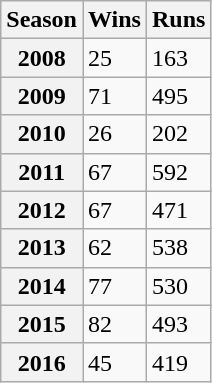<table class="wikitable">
<tr>
<th>Season</th>
<th>Wins</th>
<th>Runs</th>
</tr>
<tr>
<th>2008</th>
<td>25</td>
<td>163</td>
</tr>
<tr>
<th>2009</th>
<td>71</td>
<td>495</td>
</tr>
<tr>
<th>2010</th>
<td>26</td>
<td>202</td>
</tr>
<tr>
<th>2011</th>
<td>67</td>
<td>592</td>
</tr>
<tr>
<th>2012</th>
<td>67</td>
<td>471</td>
</tr>
<tr>
<th>2013</th>
<td>62</td>
<td>538</td>
</tr>
<tr>
<th>2014</th>
<td>77</td>
<td>530</td>
</tr>
<tr>
<th>2015</th>
<td>82</td>
<td>493</td>
</tr>
<tr>
<th>2016</th>
<td>45</td>
<td>419</td>
</tr>
</table>
